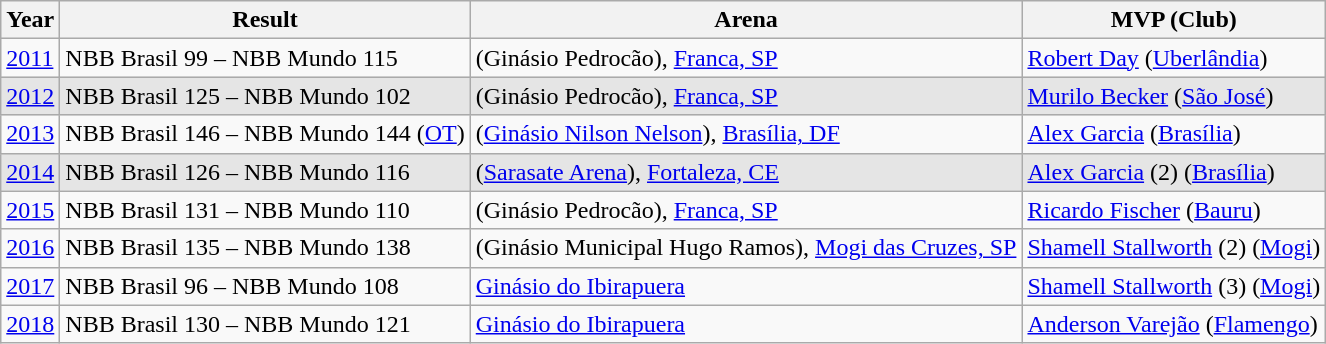<table class="wikitable">
<tr>
<th>Year</th>
<th>Result</th>
<th>Arena</th>
<th>MVP (Club)</th>
</tr>
<tr>
<td><a href='#'>2011</a></td>
<td>NBB Brasil 99 – NBB Mundo 115</td>
<td>(Ginásio Pedrocão), <a href='#'>Franca, SP</a></td>
<td><a href='#'>Robert Day</a> (<a href='#'>Uberlândia</a>)</td>
</tr>
<tr style="background-color: #e5e5e5;">
<td><a href='#'>2012</a></td>
<td>NBB Brasil 125 – NBB Mundo 102</td>
<td>(Ginásio Pedrocão), <a href='#'>Franca, SP</a></td>
<td><a href='#'>Murilo Becker</a> (<a href='#'>São José</a>)</td>
</tr>
<tr>
<td><a href='#'>2013</a></td>
<td>NBB Brasil 146 – NBB Mundo 144 (<a href='#'>OT</a>)</td>
<td>(<a href='#'>Ginásio Nilson Nelson</a>), <a href='#'>Brasília, DF</a></td>
<td><a href='#'>Alex Garcia</a> (<a href='#'>Brasília</a>)</td>
</tr>
<tr style="background-color: #e5e5e5;">
<td><a href='#'>2014</a></td>
<td>NBB Brasil 126 – NBB Mundo 116</td>
<td>(<a href='#'>Sarasate Arena</a>), <a href='#'>Fortaleza, CE</a></td>
<td><a href='#'>Alex Garcia</a> (2) (<a href='#'>Brasília</a>)</td>
</tr>
<tr>
<td><a href='#'>2015</a></td>
<td>NBB Brasil 131 – NBB Mundo 110</td>
<td>(Ginásio Pedrocão), <a href='#'>Franca, SP</a></td>
<td><a href='#'>Ricardo Fischer</a> (<a href='#'>Bauru</a>)</td>
</tr>
<tr>
<td><a href='#'>2016</a></td>
<td>NBB Brasil 135 – NBB Mundo 138</td>
<td>(Ginásio Municipal Hugo Ramos), <a href='#'>Mogi das Cruzes, SP</a></td>
<td><a href='#'>Shamell Stallworth</a> (2) (<a href='#'>Mogi</a>)</td>
</tr>
<tr>
<td><a href='#'>2017</a></td>
<td>NBB Brasil 96 – NBB Mundo 108</td>
<td><a href='#'>Ginásio do Ibirapuera</a></td>
<td><a href='#'>Shamell Stallworth</a> (3) (<a href='#'>Mogi</a>)</td>
</tr>
<tr>
<td><a href='#'>2018</a></td>
<td>NBB Brasil 130 – NBB Mundo 121</td>
<td><a href='#'>Ginásio do Ibirapuera</a></td>
<td><a href='#'>Anderson Varejão</a> (<a href='#'>Flamengo</a>)</td>
</tr>
</table>
